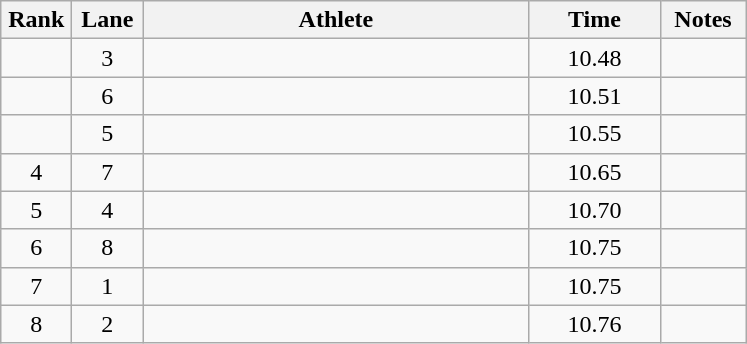<table class="wikitable sortable" style="text-align:center">
<tr>
<th width=40>Rank</th>
<th width=40>Lane</th>
<th width=250>Athlete</th>
<th width=80>Time</th>
<th width=50>Notes</th>
</tr>
<tr>
<td></td>
<td>3</td>
<td align=left></td>
<td>10.48</td>
<td></td>
</tr>
<tr>
<td></td>
<td>6</td>
<td align=left></td>
<td>10.51</td>
<td></td>
</tr>
<tr>
<td></td>
<td>5</td>
<td align=left></td>
<td>10.55</td>
<td></td>
</tr>
<tr>
<td>4</td>
<td>7</td>
<td align=left></td>
<td>10.65</td>
<td></td>
</tr>
<tr>
<td>5</td>
<td>4</td>
<td align=left></td>
<td>10.70</td>
<td></td>
</tr>
<tr>
<td>6</td>
<td>8</td>
<td align=left></td>
<td>10.75</td>
<td></td>
</tr>
<tr>
<td>7</td>
<td>1</td>
<td align=left></td>
<td>10.75</td>
<td></td>
</tr>
<tr>
<td>8</td>
<td>2</td>
<td align=left></td>
<td>10.76</td>
<td></td>
</tr>
</table>
